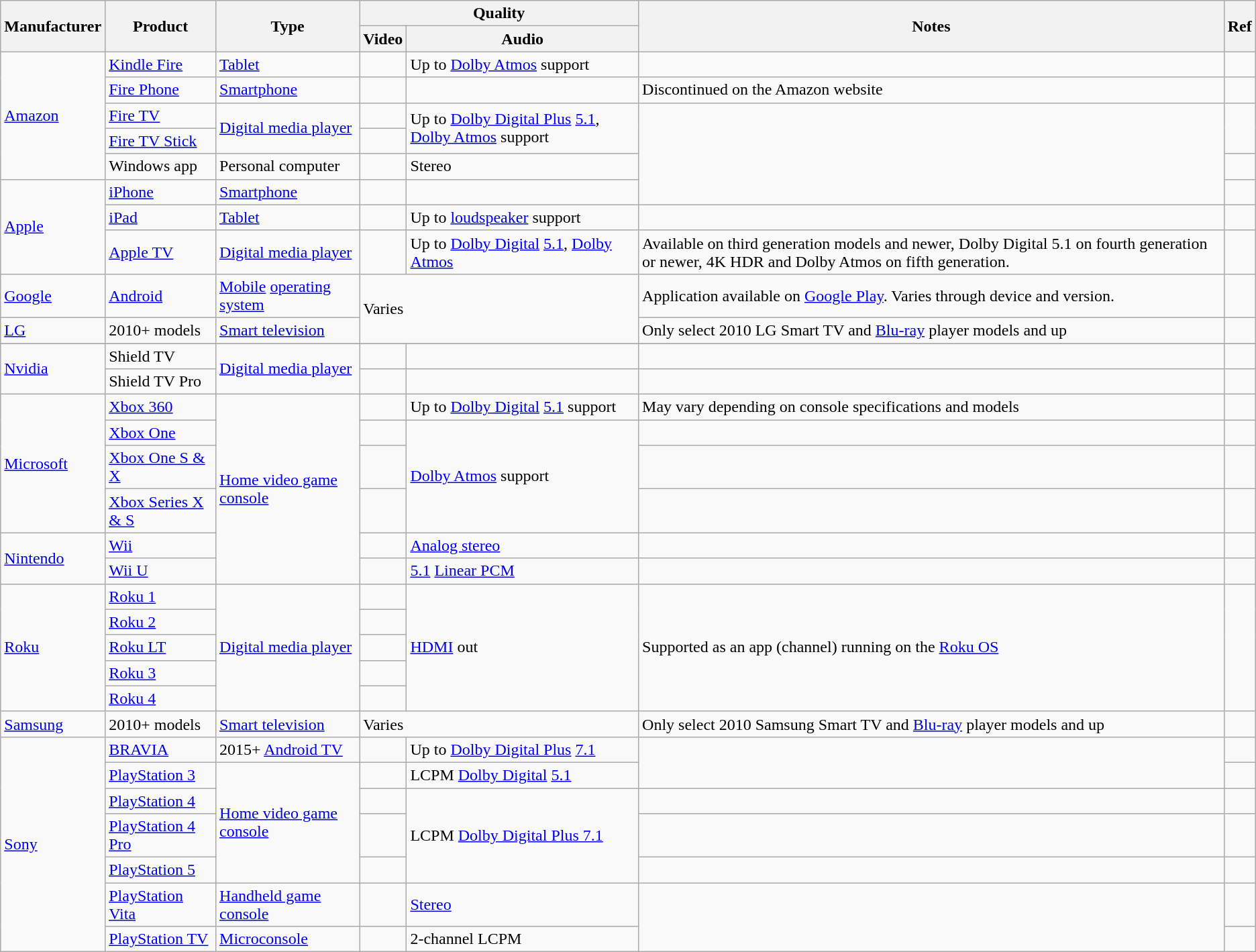<table class="wikitable sortable" style="text align: center;">
<tr>
<th rowspan="2">Manufacturer</th>
<th rowspan="2">Product</th>
<th rowspan="2">Type</th>
<th colspan="2">Quality</th>
<th rowspan="2">Notes</th>
<th rowspan="2">Ref</th>
</tr>
<tr>
<th>Video</th>
<th>Audio</th>
</tr>
<tr>
<td rowspan="5"><a href='#'>Amazon</a></td>
<td><a href='#'>Kindle Fire</a></td>
<td><a href='#'>Tablet</a></td>
<td></td>
<td>Up to <a href='#'>Dolby Atmos</a> support</td>
<td></td>
<td></td>
</tr>
<tr>
<td><a href='#'>Fire Phone</a></td>
<td><a href='#'>Smartphone</a></td>
<td></td>
<td></td>
<td>Discontinued on the Amazon website</td>
<td></td>
</tr>
<tr>
<td><a href='#'>Fire TV</a></td>
<td rowspan="2"><a href='#'>Digital media player</a></td>
<td></td>
<td rowspan="2">Up to <a href='#'>Dolby Digital Plus</a> <a href='#'>5.1</a>, <a href='#'>Dolby Atmos</a> support</td>
<td rowspan="4"></td>
<td rowspan="2"></td>
</tr>
<tr>
<td><a href='#'>Fire TV Stick</a></td>
<td></td>
</tr>
<tr>
<td>Windows app</td>
<td>Personal computer</td>
<td></td>
<td>Stereo</td>
<td></td>
</tr>
<tr>
<td rowspan="3"><a href='#'>Apple</a></td>
<td><a href='#'>iPhone</a></td>
<td><a href='#'>Smartphone</a></td>
<td></td>
<td></td>
<td></td>
</tr>
<tr>
<td><a href='#'>iPad</a></td>
<td><a href='#'>Tablet</a></td>
<td></td>
<td>Up to <a href='#'>loudspeaker</a> support</td>
<td></td>
</tr>
<tr>
<td><a href='#'>Apple TV</a></td>
<td><a href='#'>Digital media player</a></td>
<td></td>
<td>Up to <a href='#'>Dolby Digital</a> <a href='#'>5.1</a>, <a href='#'>Dolby Atmos</a></td>
<td>Available on third generation models and newer, Dolby Digital 5.1 on fourth generation or newer, 4K HDR and Dolby Atmos on fifth generation.</td>
<td></td>
</tr>
<tr>
<td><a href='#'>Google</a></td>
<td><a href='#'>Android</a></td>
<td><a href='#'>Mobile</a> <a href='#'>operating system</a></td>
<td colspan="2" rowspan="2">Varies</td>
<td>Application available on <a href='#'>Google Play</a>. Varies through device and version.</td>
<td></td>
</tr>
<tr>
<td><a href='#'>LG</a></td>
<td>2010+ models</td>
<td><a href='#'>Smart television</a></td>
<td>Only select 2010 LG Smart TV and <a href='#'>Blu-ray</a> player models and up</td>
<td></td>
</tr>
<tr>
</tr>
<tr>
<td rowspan="2"><a href='#'>Nvidia</a></td>
<td>Shield TV</td>
<td rowspan="2"><a href='#'>Digital media player</a></td>
<td></td>
<td></td>
<td></td>
<td></td>
</tr>
<tr>
<td>Shield TV Pro</td>
<td></td>
<td></td>
<td></td>
<td></td>
</tr>
<tr>
<td rowspan="4"><a href='#'>Microsoft</a></td>
<td><a href='#'>Xbox 360</a></td>
<td rowspan="6"><a href='#'>Home video game console</a></td>
<td></td>
<td>Up to <a href='#'>Dolby Digital</a> <a href='#'>5.1</a> support</td>
<td>May vary depending on console specifications and models</td>
<td></td>
</tr>
<tr>
<td><a href='#'>Xbox One</a></td>
<td></td>
<td rowspan="3"><a href='#'>Dolby Atmos</a> support</td>
<td></td>
<td></td>
</tr>
<tr>
<td><a href='#'>Xbox One S & X</a></td>
<td></td>
<td></td>
<td></td>
</tr>
<tr>
<td><a href='#'>Xbox Series X & S</a></td>
<td></td>
<td></td>
<td></td>
</tr>
<tr>
<td rowspan="2"><a href='#'>Nintendo</a></td>
<td><a href='#'>Wii</a></td>
<td></td>
<td><a href='#'>Analog stereo</a></td>
<td></td>
<td></td>
</tr>
<tr>
<td><a href='#'>Wii U</a></td>
<td></td>
<td><a href='#'>5.1</a> <a href='#'>Linear PCM</a></td>
<td></td>
<td></td>
</tr>
<tr>
<td rowspan="5"><a href='#'>Roku</a></td>
<td><a href='#'>Roku 1</a></td>
<td rowspan="5"><a href='#'>Digital media player</a></td>
<td></td>
<td rowspan="5"><a href='#'>HDMI</a> out</td>
<td rowspan="5">Supported as an app (channel) running on the <a href='#'>Roku OS</a></td>
<td rowspan="5"></td>
</tr>
<tr>
<td><a href='#'>Roku 2</a></td>
<td></td>
</tr>
<tr>
<td><a href='#'>Roku LT</a></td>
<td></td>
</tr>
<tr>
<td><a href='#'>Roku 3</a></td>
<td></td>
</tr>
<tr>
<td><a href='#'>Roku 4</a></td>
<td></td>
</tr>
<tr>
<td><a href='#'>Samsung</a></td>
<td>2010+ models</td>
<td><a href='#'>Smart television</a></td>
<td colspan="2">Varies</td>
<td>Only select 2010 Samsung Smart TV and <a href='#'>Blu-ray</a> player models and up</td>
<td></td>
</tr>
<tr>
<td rowspan="7"><a href='#'>Sony</a></td>
<td><a href='#'>BRAVIA</a></td>
<td>2015+ <a href='#'>Android TV</a></td>
<td></td>
<td>Up to <a href='#'>Dolby Digital Plus</a> <a href='#'>7.1</a></td>
<td rowspan="2"></td>
<td></td>
</tr>
<tr>
<td><a href='#'>PlayStation 3</a></td>
<td rowspan="4"><a href='#'>Home video game console</a></td>
<td></td>
<td>LCPM <a href='#'>Dolby Digital</a> <a href='#'>5.1</a></td>
<td></td>
</tr>
<tr>
<td><a href='#'>PlayStation 4</a></td>
<td></td>
<td rowspan="3">LCPM <a href='#'>Dolby Digital Plus 7.1</a></td>
<td></td>
<td></td>
</tr>
<tr>
<td><a href='#'>PlayStation 4 Pro</a></td>
<td></td>
<td></td>
<td></td>
</tr>
<tr>
<td><a href='#'>PlayStation 5</a></td>
<td></td>
<td></td>
<td></td>
</tr>
<tr>
<td><a href='#'>PlayStation Vita</a></td>
<td><a href='#'>Handheld game console</a></td>
<td></td>
<td><a href='#'>Stereo</a></td>
<td rowspan="2"></td>
<td></td>
</tr>
<tr>
<td><a href='#'>PlayStation TV</a></td>
<td><a href='#'>Microconsole</a></td>
<td></td>
<td>2-channel LCPM</td>
<td></td>
</tr>
</table>
